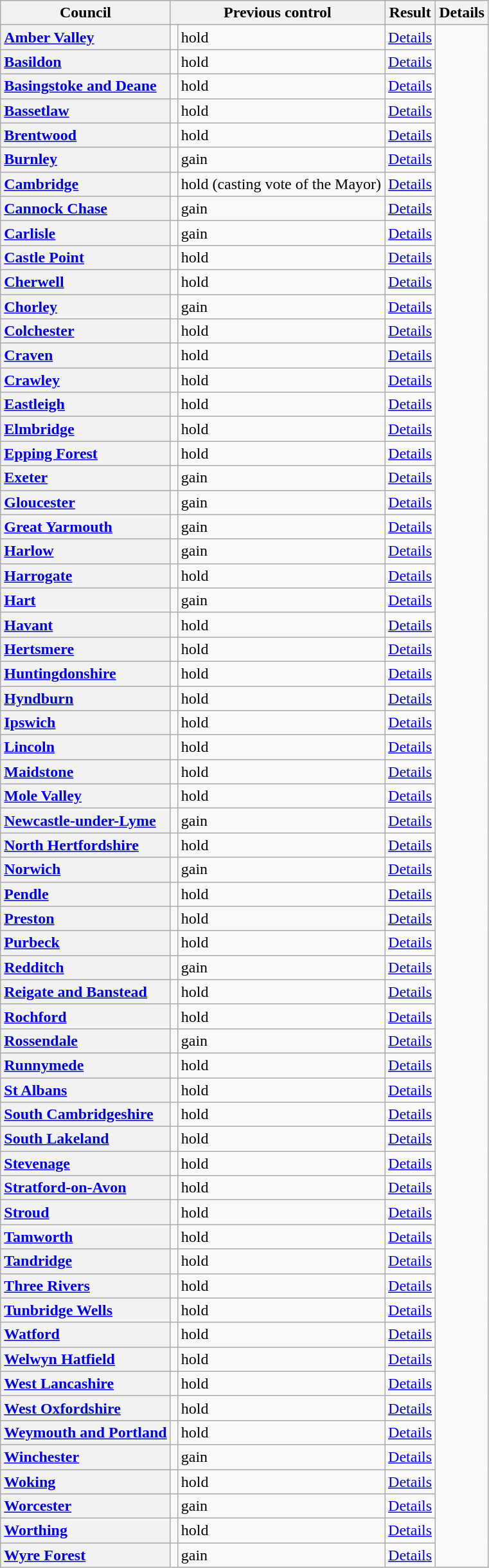<table class="wikitable">
<tr>
<th scope="col">Council</th>
<th colspan=2>Previous control</th>
<th colspan=2>Result</th>
<th scope="col" class="unsortable">Details</th>
</tr>
<tr>
<th scope="row" style="text-align: left;"><a href='#'>Amber Valley</a></th>
<td></td>
<td> hold</td>
<td><a href='#'>Details</a></td>
</tr>
<tr>
<th scope="row" style="text-align: left;"><a href='#'>Basildon</a></th>
<td></td>
<td> hold</td>
<td><a href='#'>Details</a></td>
</tr>
<tr>
<th scope="row" style="text-align: left;"><a href='#'>Basingstoke and Deane</a></th>
<td></td>
<td> hold</td>
<td><a href='#'>Details</a></td>
</tr>
<tr>
<th scope="row" style="text-align: left;"><a href='#'>Bassetlaw</a></th>
<td></td>
<td> hold</td>
<td><a href='#'>Details</a></td>
</tr>
<tr>
<th scope="row" style="text-align: left;"><a href='#'>Brentwood</a></th>
<td></td>
<td> hold</td>
<td><a href='#'>Details</a></td>
</tr>
<tr>
<th scope="row" style="text-align: left;"><a href='#'>Burnley</a></th>
<td></td>
<td> gain</td>
<td><a href='#'>Details</a></td>
</tr>
<tr>
<th scope="row" style="text-align: left;"><a href='#'>Cambridge</a></th>
<td></td>
<td> hold (casting vote of the Mayor)</td>
<td><a href='#'>Details</a></td>
</tr>
<tr>
<th scope="row" style="text-align: left;"><a href='#'>Cannock Chase</a></th>
<td></td>
<td> gain</td>
<td><a href='#'>Details</a></td>
</tr>
<tr>
<th scope="row" style="text-align: left;"><a href='#'>Carlisle</a></th>
<td></td>
<td> gain</td>
<td><a href='#'>Details</a></td>
</tr>
<tr>
<th scope="row" style="text-align: left;"><a href='#'>Castle Point</a></th>
<td></td>
<td> hold</td>
<td><a href='#'>Details</a></td>
</tr>
<tr>
<th scope="row" style="text-align: left;"><a href='#'>Cherwell</a></th>
<td></td>
<td> hold</td>
<td><a href='#'>Details</a></td>
</tr>
<tr>
<th scope="row" style="text-align: left;"><a href='#'>Chorley</a></th>
<td></td>
<td> gain</td>
<td><a href='#'>Details</a></td>
</tr>
<tr>
<th scope="row" style="text-align: left;"><a href='#'>Colchester</a></th>
<td></td>
<td> hold</td>
<td><a href='#'>Details</a></td>
</tr>
<tr>
<th scope="row" style="text-align: left;"><a href='#'>Craven</a></th>
<td></td>
<td> hold</td>
<td><a href='#'>Details</a></td>
</tr>
<tr>
<th scope="row" style="text-align: left;"><a href='#'>Crawley</a></th>
<td></td>
<td> hold</td>
<td><a href='#'>Details</a></td>
</tr>
<tr>
<th scope="row" style="text-align: left;"><a href='#'>Eastleigh</a></th>
<td></td>
<td> hold</td>
<td><a href='#'>Details</a></td>
</tr>
<tr>
<th scope="row" style="text-align: left;"><a href='#'>Elmbridge</a></th>
<td></td>
<td> hold</td>
<td><a href='#'>Details</a></td>
</tr>
<tr>
<th scope="row" style="text-align: left;"><a href='#'>Epping Forest</a></th>
<td></td>
<td> hold</td>
<td><a href='#'>Details</a></td>
</tr>
<tr>
<th scope="row" style="text-align: left;"><a href='#'>Exeter</a></th>
<td></td>
<td> gain</td>
<td><a href='#'>Details</a></td>
</tr>
<tr>
<th scope="row" style="text-align: left;"><a href='#'>Gloucester</a></th>
<td></td>
<td> gain</td>
<td><a href='#'>Details</a></td>
</tr>
<tr>
<th scope="row" style="text-align: left;"><a href='#'>Great Yarmouth</a></th>
<td></td>
<td> gain</td>
<td><a href='#'>Details</a></td>
</tr>
<tr>
<th scope="row" style="text-align: left;"><a href='#'>Harlow</a></th>
<td></td>
<td> gain</td>
<td><a href='#'>Details</a></td>
</tr>
<tr>
<th scope="row" style="text-align: left;"><a href='#'>Harrogate</a></th>
<td></td>
<td> hold</td>
<td><a href='#'>Details</a></td>
</tr>
<tr>
<th scope="row" style="text-align: left;"><a href='#'>Hart</a></th>
<td></td>
<td> gain</td>
<td><a href='#'>Details</a></td>
</tr>
<tr>
<th scope="row" style="text-align: left;"><a href='#'>Havant</a></th>
<td></td>
<td> hold</td>
<td><a href='#'>Details</a></td>
</tr>
<tr>
<th scope="row" style="text-align: left;"><a href='#'>Hertsmere</a></th>
<td></td>
<td> hold</td>
<td><a href='#'>Details</a></td>
</tr>
<tr>
<th scope="row" style="text-align: left;"><a href='#'>Huntingdonshire</a></th>
<td></td>
<td> hold</td>
<td><a href='#'>Details</a></td>
</tr>
<tr>
<th scope="row" style="text-align: left;"><a href='#'>Hyndburn</a></th>
<td></td>
<td> hold</td>
<td><a href='#'>Details</a></td>
</tr>
<tr>
<th scope="row" style="text-align: left;"><a href='#'>Ipswich</a></th>
<td></td>
<td> hold</td>
<td><a href='#'>Details</a></td>
</tr>
<tr>
<th scope="row" style="text-align: left;"><a href='#'>Lincoln</a></th>
<td></td>
<td> hold</td>
<td><a href='#'>Details</a></td>
</tr>
<tr>
<th scope="row" style="text-align: left;"><a href='#'>Maidstone</a></th>
<td></td>
<td> hold</td>
<td><a href='#'>Details</a></td>
</tr>
<tr>
<th scope="row" style="text-align: left;"><a href='#'>Mole Valley</a></th>
<td></td>
<td> hold</td>
<td><a href='#'>Details</a></td>
</tr>
<tr>
<th scope="row" style="text-align: left;"><a href='#'>Newcastle-under-Lyme</a></th>
<td></td>
<td> gain</td>
<td><a href='#'>Details</a></td>
</tr>
<tr>
<th scope="row" style="text-align: left;"><a href='#'>North Hertfordshire</a></th>
<td></td>
<td> hold</td>
<td><a href='#'>Details</a></td>
</tr>
<tr>
<th scope="row" style="text-align: left;"><a href='#'>Norwich</a></th>
<td></td>
<td> gain</td>
<td><a href='#'>Details</a></td>
</tr>
<tr>
<th scope="row" style="text-align: left;"><a href='#'>Pendle</a></th>
<td></td>
<td> hold</td>
<td><a href='#'>Details</a></td>
</tr>
<tr>
<th scope="row" style="text-align: left;"><a href='#'>Preston</a></th>
<td></td>
<td> hold</td>
<td><a href='#'>Details</a></td>
</tr>
<tr>
<th scope="row" style="text-align: left;"><a href='#'>Purbeck</a></th>
<td></td>
<td> hold</td>
<td><a href='#'>Details</a></td>
</tr>
<tr>
<th scope="row" style="text-align: left;"><a href='#'>Redditch</a></th>
<td></td>
<td> gain</td>
<td><a href='#'>Details</a></td>
</tr>
<tr>
<th scope="row" style="text-align: left;"><a href='#'>Reigate and Banstead</a></th>
<td></td>
<td> hold</td>
<td><a href='#'>Details</a></td>
</tr>
<tr>
<th scope="row" style="text-align: left;"><a href='#'>Rochford</a></th>
<td></td>
<td> hold</td>
<td><a href='#'>Details</a></td>
</tr>
<tr>
<th scope="row" style="text-align: left;"><a href='#'>Rossendale</a></th>
<td></td>
<td> gain</td>
<td><a href='#'>Details</a></td>
</tr>
<tr>
<th scope="row" style="text-align: left;"><a href='#'>Runnymede</a></th>
<td></td>
<td> hold</td>
<td><a href='#'>Details</a></td>
</tr>
<tr>
<th scope="row" style="text-align: left;"><a href='#'>St Albans</a></th>
<td></td>
<td> hold</td>
<td><a href='#'>Details</a></td>
</tr>
<tr>
<th scope="row" style="text-align: left;"><a href='#'>South Cambridgeshire</a></th>
<td></td>
<td> hold</td>
<td><a href='#'>Details</a></td>
</tr>
<tr>
<th scope="row" style="text-align: left;"><a href='#'>South Lakeland</a></th>
<td></td>
<td> hold</td>
<td><a href='#'>Details</a></td>
</tr>
<tr>
<th scope="row" style="text-align: left;"><a href='#'>Stevenage</a></th>
<td></td>
<td> hold</td>
<td><a href='#'>Details</a></td>
</tr>
<tr>
<th scope="row" style="text-align: left;"><a href='#'>Stratford-on-Avon</a></th>
<td></td>
<td> hold</td>
<td><a href='#'>Details</a></td>
</tr>
<tr>
<th scope="row" style="text-align: left;"><a href='#'>Stroud</a></th>
<td></td>
<td> hold</td>
<td><a href='#'>Details</a></td>
</tr>
<tr>
<th scope="row" style="text-align: left;"><a href='#'>Tamworth</a></th>
<td></td>
<td> hold</td>
<td><a href='#'>Details</a></td>
</tr>
<tr>
<th scope="row" style="text-align: left;"><a href='#'>Tandridge</a></th>
<td></td>
<td> hold</td>
<td><a href='#'>Details</a></td>
</tr>
<tr>
<th scope="row" style="text-align: left;"><a href='#'>Three Rivers</a></th>
<td></td>
<td> hold</td>
<td><a href='#'>Details</a></td>
</tr>
<tr>
<th scope="row" style="text-align: left;"><a href='#'>Tunbridge Wells</a></th>
<td></td>
<td> hold</td>
<td><a href='#'>Details</a></td>
</tr>
<tr>
<th scope="row" style="text-align: left;"><a href='#'>Watford</a></th>
<td></td>
<td> hold</td>
<td><a href='#'>Details</a></td>
</tr>
<tr>
<th scope="row" style="text-align: left;"><a href='#'>Welwyn Hatfield</a></th>
<td></td>
<td> hold</td>
<td><a href='#'>Details</a></td>
</tr>
<tr>
<th scope="row" style="text-align: left;"><a href='#'>West Lancashire</a></th>
<td></td>
<td> hold</td>
<td><a href='#'>Details</a></td>
</tr>
<tr>
<th scope="row" style="text-align: left;"><a href='#'>West Oxfordshire</a></th>
<td></td>
<td> hold</td>
<td><a href='#'>Details</a></td>
</tr>
<tr>
<th scope="row" style="text-align: left;"><a href='#'>Weymouth and Portland</a></th>
<td></td>
<td> hold</td>
<td><a href='#'>Details</a></td>
</tr>
<tr>
<th scope="row" style="text-align: left;"><a href='#'>Winchester</a></th>
<td></td>
<td> gain</td>
<td><a href='#'>Details</a></td>
</tr>
<tr>
<th scope="row" style="text-align: left;"><a href='#'>Woking</a></th>
<td></td>
<td> hold</td>
<td><a href='#'>Details</a></td>
</tr>
<tr>
<th scope="row" style="text-align: left;"><a href='#'>Worcester</a></th>
<td></td>
<td> gain</td>
<td><a href='#'>Details</a></td>
</tr>
<tr>
<th scope="row" style="text-align: left;"><a href='#'>Worthing</a></th>
<td></td>
<td> hold</td>
<td><a href='#'>Details</a></td>
</tr>
<tr>
<th scope="row" style="text-align: left;"><a href='#'>Wyre Forest</a></th>
<td></td>
<td> gain</td>
<td><a href='#'>Details</a></td>
</tr>
</table>
